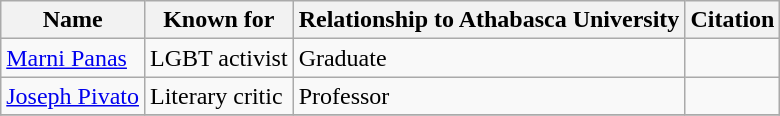<table class="wikitable">
<tr>
<th>Name</th>
<th>Known for</th>
<th>Relationship to Athabasca University</th>
<th>Citation</th>
</tr>
<tr>
<td><a href='#'>Marni Panas</a></td>
<td>LGBT activist</td>
<td>Graduate</td>
<td></td>
</tr>
<tr>
<td><a href='#'>Joseph Pivato</a></td>
<td>Literary critic</td>
<td>Professor</td>
<td></td>
</tr>
<tr>
</tr>
</table>
